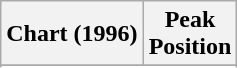<table class="wikitable sortable">
<tr>
<th>Chart (1996)</th>
<th>Peak<br>Position</th>
</tr>
<tr>
</tr>
<tr>
</tr>
</table>
